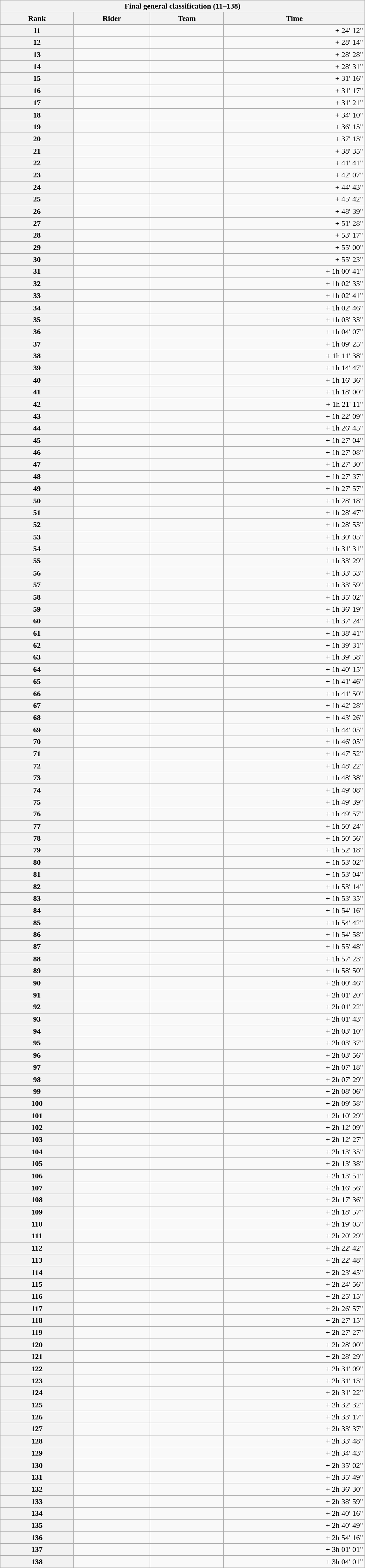<table class="collapsible collapsed wikitable" style="width:48em;margin-top:-1px;">
<tr>
<th scope="col" colspan="4">Final general classification (11–138)</th>
</tr>
<tr>
<th scope="col">Rank</th>
<th scope="col">Rider</th>
<th scope="col">Team</th>
<th scope="col">Time</th>
</tr>
<tr |->
<th scope="row">11</th>
<td></td>
<td></td>
<td style="text-align:right;">+ 24' 12"</td>
</tr>
<tr>
<th scope="row">12</th>
<td></td>
<td></td>
<td style="text-align:right;">+ 28' 14"</td>
</tr>
<tr>
<th scope="row">13</th>
<td></td>
<td></td>
<td style="text-align:right;">+ 28' 28"</td>
</tr>
<tr>
<th scope="row">14</th>
<td></td>
<td></td>
<td style="text-align:right;">+ 28' 31"</td>
</tr>
<tr>
<th scope="row">15</th>
<td></td>
<td></td>
<td style="text-align:right;">+ 31' 16"</td>
</tr>
<tr>
<th scope="row">16</th>
<td></td>
<td></td>
<td style="text-align:right;">+ 31' 17"</td>
</tr>
<tr>
<th scope="row">17</th>
<td></td>
<td></td>
<td style="text-align:right;">+ 31' 21"</td>
</tr>
<tr>
<th scope="row">18</th>
<td></td>
<td></td>
<td style="text-align:right;">+ 34' 10"</td>
</tr>
<tr>
<th scope="row">19</th>
<td></td>
<td></td>
<td style="text-align:right;">+ 36' 15"</td>
</tr>
<tr>
<th scope="row">20</th>
<td></td>
<td></td>
<td style="text-align:right;">+ 37' 13"</td>
</tr>
<tr>
<th scope="row">21</th>
<td></td>
<td></td>
<td style="text-align:right;">+ 38' 35"</td>
</tr>
<tr>
<th scope="row">22</th>
<td></td>
<td></td>
<td style="text-align:right;">+ 41' 41"</td>
</tr>
<tr>
<th scope="row">23</th>
<td></td>
<td></td>
<td style="text-align:right;">+ 42' 07"</td>
</tr>
<tr>
<th scope="row">24</th>
<td></td>
<td></td>
<td style="text-align:right;">+ 44' 43"</td>
</tr>
<tr>
<th scope="row">25</th>
<td></td>
<td></td>
<td style="text-align:right;">+ 45' 42"</td>
</tr>
<tr>
<th scope="row">26</th>
<td></td>
<td></td>
<td style="text-align:right;">+ 48' 39"</td>
</tr>
<tr>
<th scope="row">27</th>
<td></td>
<td></td>
<td style="text-align:right;">+ 51' 28"</td>
</tr>
<tr>
<th scope="row">28</th>
<td></td>
<td></td>
<td style="text-align:right;">+ 53' 17"</td>
</tr>
<tr>
<th scope="row">29</th>
<td></td>
<td></td>
<td style="text-align:right;">+ 55' 00"</td>
</tr>
<tr>
<th scope="row">30</th>
<td></td>
<td></td>
<td style="text-align:right;">+ 55' 23"</td>
</tr>
<tr>
<th scope="row">31</th>
<td></td>
<td></td>
<td style="text-align:right;">+ 1h 00' 41"</td>
</tr>
<tr>
<th scope="row">32</th>
<td></td>
<td></td>
<td style="text-align:right;">+ 1h 02' 33"</td>
</tr>
<tr>
<th scope="row">33</th>
<td></td>
<td></td>
<td style="text-align:right;">+ 1h 02' 41"</td>
</tr>
<tr>
<th scope="row">34</th>
<td></td>
<td></td>
<td style="text-align:right;">+ 1h 02' 46"</td>
</tr>
<tr>
<th scope="row">35</th>
<td></td>
<td></td>
<td style="text-align:right;">+ 1h 03' 33"</td>
</tr>
<tr>
<th scope="row">36</th>
<td></td>
<td></td>
<td style="text-align:right;">+ 1h 04' 07"</td>
</tr>
<tr>
<th scope="row">37</th>
<td></td>
<td></td>
<td style="text-align:right;">+ 1h 09' 25"</td>
</tr>
<tr>
<th scope="row">38</th>
<td></td>
<td></td>
<td style="text-align:right;">+ 1h 11' 38"</td>
</tr>
<tr>
<th scope="row">39</th>
<td></td>
<td></td>
<td style="text-align:right;">+ 1h 14' 47"</td>
</tr>
<tr>
<th scope="row">40</th>
<td></td>
<td></td>
<td style="text-align:right;">+ 1h 16' 36"</td>
</tr>
<tr>
<th scope="row">41</th>
<td></td>
<td></td>
<td style="text-align:right;">+ 1h 18' 00"</td>
</tr>
<tr>
<th scope="row">42</th>
<td></td>
<td></td>
<td style="text-align:right;">+ 1h 21' 11"</td>
</tr>
<tr>
<th scope="row">43</th>
<td></td>
<td></td>
<td style="text-align:right;">+ 1h 22' 09"</td>
</tr>
<tr>
<th scope="row">44</th>
<td></td>
<td></td>
<td style="text-align:right;">+ 1h 26' 45"</td>
</tr>
<tr>
<th scope="row">45</th>
<td></td>
<td></td>
<td style="text-align:right;">+ 1h 27' 04"</td>
</tr>
<tr>
<th scope="row">46</th>
<td></td>
<td></td>
<td style="text-align:right;">+ 1h 27' 08"</td>
</tr>
<tr>
<th scope="row">47</th>
<td></td>
<td></td>
<td style="text-align:right;">+ 1h 27' 30"</td>
</tr>
<tr>
<th scope="row">48</th>
<td></td>
<td></td>
<td style="text-align:right;">+ 1h 27' 37"</td>
</tr>
<tr>
<th scope="row">49</th>
<td></td>
<td></td>
<td style="text-align:right;">+ 1h 27' 57"</td>
</tr>
<tr>
<th scope="row">50</th>
<td></td>
<td></td>
<td style="text-align:right;">+ 1h 28' 18"</td>
</tr>
<tr>
<th scope="row">51</th>
<td></td>
<td></td>
<td style="text-align:right;">+ 1h 28' 47"</td>
</tr>
<tr>
<th scope="row">52</th>
<td></td>
<td></td>
<td style="text-align:right;">+ 1h 28' 53"</td>
</tr>
<tr>
<th scope="row">53</th>
<td></td>
<td></td>
<td style="text-align:right;">+ 1h 30' 05"</td>
</tr>
<tr>
<th scope="row">54</th>
<td></td>
<td></td>
<td style="text-align:right;">+ 1h 31' 31"</td>
</tr>
<tr>
<th scope="row">55</th>
<td></td>
<td></td>
<td style="text-align:right;">+ 1h 33' 29"</td>
</tr>
<tr>
<th scope="row">56</th>
<td></td>
<td></td>
<td style="text-align:right;">+ 1h 33' 53"</td>
</tr>
<tr>
<th scope="row">57</th>
<td></td>
<td></td>
<td style="text-align:right;">+ 1h 33' 59"</td>
</tr>
<tr>
<th scope="row">58</th>
<td></td>
<td></td>
<td style="text-align:right;">+ 1h 35' 02"</td>
</tr>
<tr>
<th scope="row">59</th>
<td></td>
<td></td>
<td style="text-align:right;">+ 1h 36' 19"</td>
</tr>
<tr>
<th scope="row">60</th>
<td></td>
<td></td>
<td style="text-align:right;">+ 1h 37' 24"</td>
</tr>
<tr>
<th scope="row">61</th>
<td></td>
<td></td>
<td style="text-align:right;">+ 1h 38' 41"</td>
</tr>
<tr>
<th scope="row">62</th>
<td></td>
<td></td>
<td style="text-align:right;">+ 1h 39' 31"</td>
</tr>
<tr>
<th scope="row">63</th>
<td></td>
<td></td>
<td style="text-align:right;">+ 1h 39' 58"</td>
</tr>
<tr>
<th scope="row">64</th>
<td></td>
<td></td>
<td style="text-align:right;">+ 1h 40' 15"</td>
</tr>
<tr>
<th scope="row">65</th>
<td></td>
<td></td>
<td style="text-align:right;">+ 1h 41' 46"</td>
</tr>
<tr>
<th scope="row">66</th>
<td></td>
<td></td>
<td style="text-align:right;">+ 1h 41' 50"</td>
</tr>
<tr>
<th scope="row">67</th>
<td></td>
<td></td>
<td style="text-align:right;">+ 1h 42' 28"</td>
</tr>
<tr>
<th scope="row">68</th>
<td></td>
<td></td>
<td style="text-align:right;">+ 1h 43' 26"</td>
</tr>
<tr>
<th scope="row">69</th>
<td></td>
<td></td>
<td style="text-align:right;">+ 1h 44' 05"</td>
</tr>
<tr>
<th scope="row">70</th>
<td></td>
<td></td>
<td style="text-align:right;">+ 1h 46' 05"</td>
</tr>
<tr>
<th scope="row">71</th>
<td></td>
<td></td>
<td style="text-align:right;">+ 1h 47' 52"</td>
</tr>
<tr>
<th scope="row">72</th>
<td></td>
<td></td>
<td style="text-align:right;">+ 1h 48' 22"</td>
</tr>
<tr>
<th scope="row">73</th>
<td></td>
<td></td>
<td style="text-align:right;">+ 1h 48' 38"</td>
</tr>
<tr>
<th scope="row">74</th>
<td></td>
<td></td>
<td style="text-align:right;">+ 1h 49' 08"</td>
</tr>
<tr>
<th scope="row">75</th>
<td></td>
<td></td>
<td style="text-align:right;">+ 1h 49' 39"</td>
</tr>
<tr>
<th scope="row">76</th>
<td></td>
<td></td>
<td style="text-align:right;">+ 1h 49' 57"</td>
</tr>
<tr>
<th scope="row">77</th>
<td></td>
<td></td>
<td style="text-align:right;">+ 1h 50' 24"</td>
</tr>
<tr>
<th scope="row">78</th>
<td></td>
<td></td>
<td style="text-align:right;">+ 1h 50' 56"</td>
</tr>
<tr>
<th scope="row">79</th>
<td></td>
<td></td>
<td style="text-align:right;">+ 1h 52' 18"</td>
</tr>
<tr>
<th scope="row">80</th>
<td></td>
<td></td>
<td style="text-align:right;">+ 1h 53' 02"</td>
</tr>
<tr>
<th scope="row">81</th>
<td></td>
<td></td>
<td style="text-align:right;">+ 1h 53' 04"</td>
</tr>
<tr>
<th scope="row">82</th>
<td></td>
<td></td>
<td style="text-align:right;">+ 1h 53' 14"</td>
</tr>
<tr>
<th scope="row">83</th>
<td></td>
<td></td>
<td style="text-align:right;">+ 1h 53' 35"</td>
</tr>
<tr>
<th scope="row">84</th>
<td></td>
<td></td>
<td style="text-align:right;">+ 1h 54' 16"</td>
</tr>
<tr>
<th scope="row">85</th>
<td></td>
<td></td>
<td style="text-align:right;">+ 1h 54' 42"</td>
</tr>
<tr>
<th scope="row">86</th>
<td></td>
<td></td>
<td style="text-align:right;">+ 1h 54' 58"</td>
</tr>
<tr>
<th scope="row">87</th>
<td></td>
<td></td>
<td style="text-align:right;">+ 1h 55' 48"</td>
</tr>
<tr>
<th scope="row">88</th>
<td></td>
<td></td>
<td style="text-align:right;">+ 1h 57' 23"</td>
</tr>
<tr>
<th scope="row">89</th>
<td></td>
<td></td>
<td style="text-align:right;">+ 1h 58' 50"</td>
</tr>
<tr>
<th scope="row">90</th>
<td></td>
<td></td>
<td style="text-align:right;">+ 2h 00' 46"</td>
</tr>
<tr>
<th scope="row">91</th>
<td></td>
<td></td>
<td style="text-align:right;">+ 2h 01' 20"</td>
</tr>
<tr>
<th scope="row">92</th>
<td></td>
<td></td>
<td style="text-align:right;">+ 2h 01' 22"</td>
</tr>
<tr>
<th scope="row">93</th>
<td></td>
<td></td>
<td style="text-align:right;">+ 2h 01' 43"</td>
</tr>
<tr>
<th scope="row">94</th>
<td></td>
<td></td>
<td style="text-align:right;">+ 2h 03' 10"</td>
</tr>
<tr>
<th scope="row">95</th>
<td></td>
<td></td>
<td style="text-align:right;">+ 2h 03' 37"</td>
</tr>
<tr>
<th scope="row">96</th>
<td></td>
<td></td>
<td style="text-align:right;">+ 2h 03' 56"</td>
</tr>
<tr>
<th scope="row">97</th>
<td></td>
<td></td>
<td style="text-align:right;">+ 2h 07' 18"</td>
</tr>
<tr>
<th scope="row">98</th>
<td></td>
<td></td>
<td style="text-align:right;">+ 2h 07' 29"</td>
</tr>
<tr>
<th scope="row">99</th>
<td></td>
<td></td>
<td style="text-align:right;">+ 2h 08' 06"</td>
</tr>
<tr>
<th scope="row">100</th>
<td></td>
<td></td>
<td style="text-align:right;">+ 2h 09' 58"</td>
</tr>
<tr>
<th scope="row">101</th>
<td></td>
<td></td>
<td style="text-align:right;">+ 2h 10' 29"</td>
</tr>
<tr>
<th scope="row">102</th>
<td></td>
<td></td>
<td style="text-align:right;">+ 2h 12' 09"</td>
</tr>
<tr>
<th scope="row">103</th>
<td></td>
<td></td>
<td style="text-align:right;">+ 2h 12' 27"</td>
</tr>
<tr>
<th scope="row">104</th>
<td></td>
<td></td>
<td style="text-align:right;">+ 2h 13' 35"</td>
</tr>
<tr>
<th scope="row">105</th>
<td></td>
<td></td>
<td style="text-align:right;">+ 2h 13' 38"</td>
</tr>
<tr>
<th scope="row">106</th>
<td></td>
<td></td>
<td style="text-align:right;">+ 2h 13' 51"</td>
</tr>
<tr>
<th scope="row">107</th>
<td></td>
<td></td>
<td style="text-align:right;">+ 2h 16' 56"</td>
</tr>
<tr>
<th scope="row">108</th>
<td></td>
<td></td>
<td style="text-align:right;">+ 2h 17' 36"</td>
</tr>
<tr>
<th scope="row">109</th>
<td></td>
<td></td>
<td style="text-align:right;">+ 2h 18' 57"</td>
</tr>
<tr>
<th scope="row">110</th>
<td></td>
<td></td>
<td style="text-align:right;">+ 2h 19' 05"</td>
</tr>
<tr>
<th scope="row">111</th>
<td></td>
<td></td>
<td style="text-align:right;">+ 2h 20' 29"</td>
</tr>
<tr>
<th scope="row">112</th>
<td></td>
<td></td>
<td style="text-align:right;">+ 2h 22' 42"</td>
</tr>
<tr>
<th scope="row">113</th>
<td></td>
<td></td>
<td style="text-align:right;">+ 2h 22' 48"</td>
</tr>
<tr>
<th scope="row">114</th>
<td></td>
<td></td>
<td style="text-align:right;">+ 2h 23' 45"</td>
</tr>
<tr>
<th scope="row">115</th>
<td></td>
<td></td>
<td style="text-align:right;">+ 2h 24' 56"</td>
</tr>
<tr>
<th scope="row">116</th>
<td></td>
<td></td>
<td style="text-align:right;">+ 2h 25' 15"</td>
</tr>
<tr>
<th scope="row">117</th>
<td></td>
<td></td>
<td style="text-align:right;">+ 2h 26' 57"</td>
</tr>
<tr>
<th scope="row">118</th>
<td></td>
<td></td>
<td style="text-align:right;">+ 2h 27' 15"</td>
</tr>
<tr>
<th scope="row">119</th>
<td></td>
<td></td>
<td style="text-align:right;">+ 2h 27' 27"</td>
</tr>
<tr>
<th scope="row">120</th>
<td></td>
<td></td>
<td style="text-align:right;">+ 2h 28' 00"</td>
</tr>
<tr>
<th scope="row">121</th>
<td></td>
<td></td>
<td style="text-align:right;">+ 2h 28' 29"</td>
</tr>
<tr>
<th scope="row">122</th>
<td></td>
<td></td>
<td style="text-align:right;">+ 2h 31' 09"</td>
</tr>
<tr>
<th scope="row">123</th>
<td></td>
<td></td>
<td style="text-align:right;">+ 2h 31' 13"</td>
</tr>
<tr>
<th scope="row">124</th>
<td></td>
<td></td>
<td style="text-align:right;">+ 2h 31' 22"</td>
</tr>
<tr>
<th scope="row">125</th>
<td></td>
<td></td>
<td style="text-align:right;">+ 2h 32' 32"</td>
</tr>
<tr>
<th scope="row">126</th>
<td></td>
<td></td>
<td style="text-align:right;">+ 2h 33' 17"</td>
</tr>
<tr>
<th scope="row">127</th>
<td></td>
<td></td>
<td style="text-align:right;">+ 2h 33' 37"</td>
</tr>
<tr>
<th scope="row">128</th>
<td></td>
<td></td>
<td style="text-align:right;">+ 2h 33' 48"</td>
</tr>
<tr>
<th scope="row">129</th>
<td></td>
<td></td>
<td style="text-align:right;">+ 2h 34' 43"</td>
</tr>
<tr>
<th scope="row">130</th>
<td></td>
<td></td>
<td style="text-align:right;">+ 2h 35' 02"</td>
</tr>
<tr>
<th scope="row">131</th>
<td></td>
<td></td>
<td style="text-align:right;">+ 2h 35' 49"</td>
</tr>
<tr>
<th scope="row">132</th>
<td></td>
<td></td>
<td style="text-align:right;">+ 2h 36' 30"</td>
</tr>
<tr>
<th scope="row">133</th>
<td></td>
<td></td>
<td style="text-align:right;">+ 2h 38' 59"</td>
</tr>
<tr>
<th scope="row">134</th>
<td></td>
<td></td>
<td style="text-align:right;">+ 2h 40' 16"</td>
</tr>
<tr>
<th scope="row">135</th>
<td></td>
<td></td>
<td style="text-align:right;">+ 2h 40' 49"</td>
</tr>
<tr>
<th scope="row">136</th>
<td></td>
<td></td>
<td style="text-align:right;">+ 2h 54' 16"</td>
</tr>
<tr>
<th scope="row">137</th>
<td></td>
<td></td>
<td style="text-align:right;">+ 3h 01' 01"</td>
</tr>
<tr>
<th scope="row">138</th>
<td></td>
<td></td>
<td style="text-align:right;">+ 3h 04' 01"</td>
</tr>
</table>
